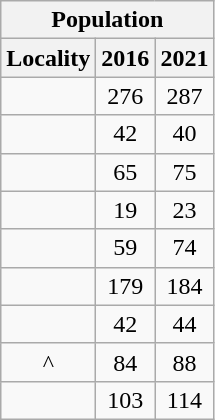<table class="wikitable" style="text-align:center;">
<tr>
<th colspan="3" style="text-align:center;  font-weight:bold">Population</th>
</tr>
<tr>
<th style="text-align:center; background:  font-weight:bold">Locality</th>
<th style="text-align:center; background:  font-weight:bold"><strong>2016</strong></th>
<th style="text-align:center; background:  font-weight:bold"><strong>2021</strong></th>
</tr>
<tr>
<td></td>
<td>276</td>
<td>287</td>
</tr>
<tr>
<td></td>
<td>42</td>
<td>40</td>
</tr>
<tr>
<td></td>
<td>65</td>
<td>75</td>
</tr>
<tr>
<td></td>
<td>19</td>
<td>23</td>
</tr>
<tr>
<td></td>
<td>59</td>
<td>74</td>
</tr>
<tr>
<td></td>
<td>179</td>
<td>184</td>
</tr>
<tr>
<td></td>
<td>42</td>
<td>44</td>
</tr>
<tr>
<td>^</td>
<td>84</td>
<td>88</td>
</tr>
<tr>
<td></td>
<td>103</td>
<td>114</td>
</tr>
</table>
